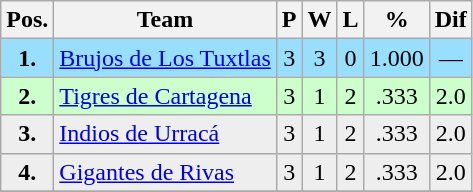<table class="wikitable sortable" style="text-align: center;">
<tr>
<th align="center">Pos.</th>
<th align="center">Team</th>
<th align="center">P</th>
<th align="center">W</th>
<th align="center">L</th>
<th align="center">%</th>
<th align="center">Dif</th>
</tr>
<tr style="background: #97DEFF;">
<td><strong>1.</strong></td>
<td align=left> <a href='#'>Brujos de Los Tuxtlas</a></td>
<td>3</td>
<td>3</td>
<td>0</td>
<td>1.000</td>
<td>—</td>
</tr>
<tr style="background: #CCFFCC;">
<td><strong>2.</strong></td>
<td align=left> <a href='#'>Tigres de Cartagena</a></td>
<td>3</td>
<td>1</td>
<td>2</td>
<td>.333</td>
<td>2.0</td>
</tr>
<tr style="background: #EEEEEE;">
<td><strong>3.</strong></td>
<td align=left> <a href='#'>Indios de Urracá</a></td>
<td>3</td>
<td>1</td>
<td>2</td>
<td>.333</td>
<td>2.0</td>
</tr>
<tr style="background: #EEEEEE;">
<td><strong>4.</strong></td>
<td align=left> <a href='#'>Gigantes de Rivas</a></td>
<td>3</td>
<td>1</td>
<td>2</td>
<td>.333</td>
<td>2.0</td>
</tr>
<tr>
</tr>
</table>
